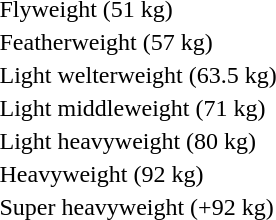<table>
<tr>
<td rowspan=2>Flyweight (51 kg)</td>
<td rowspan=2></td>
<td rowspan=2></td>
<td></td>
</tr>
<tr>
<td></td>
</tr>
<tr>
<td rowspan=2>Featherweight (57 kg)</td>
<td rowspan=2></td>
<td rowspan=2></td>
<td></td>
</tr>
<tr>
<td></td>
</tr>
<tr>
<td rowspan=2>Light welterweight (63.5 kg)</td>
<td rowspan=2></td>
<td rowspan=2></td>
<td></td>
</tr>
<tr>
<td></td>
</tr>
<tr>
<td rowspan=2>Light middleweight (71 kg)</td>
<td rowspan=2></td>
<td rowspan=2></td>
<td></td>
</tr>
<tr>
<td></td>
</tr>
<tr>
<td rowspan=2>Light heavyweight (80 kg)</td>
<td rowspan=2></td>
<td rowspan=2></td>
<td></td>
</tr>
<tr>
<td></td>
</tr>
<tr>
<td rowspan=2>Heavyweight (92 kg)</td>
<td rowspan=2></td>
<td rowspan=2></td>
<td></td>
</tr>
<tr>
<td></td>
</tr>
<tr>
<td rowspan=2>Super heavyweight (+92 kg)</td>
<td rowspan=2></td>
<td rowspan=2></td>
<td></td>
</tr>
<tr>
<td></td>
</tr>
</table>
